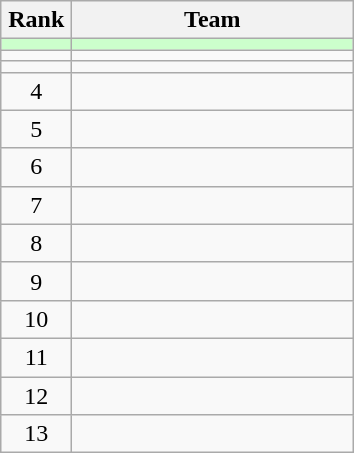<table class="wikitable" style="text-align: center;">
<tr>
<th width=40>Rank</th>
<th width=180>Team</th>
</tr>
<tr bgcolor=#CCFFCC>
<td></td>
<td style="text-align:left;"></td>
</tr>
<tr align=center>
<td></td>
<td style="text-align:left;"></td>
</tr>
<tr align=center>
<td></td>
<td style="text-align:left;"></td>
</tr>
<tr align=center>
<td>4</td>
<td style="text-align:left;"></td>
</tr>
<tr align=center>
<td>5</td>
<td style="text-align:left;"></td>
</tr>
<tr align=center>
<td>6</td>
<td style="text-align:left;"></td>
</tr>
<tr align=center>
<td>7</td>
<td style="text-align:left;"></td>
</tr>
<tr align=center>
<td>8</td>
<td style="text-align:left;"></td>
</tr>
<tr align=center>
<td>9</td>
<td style="text-align:left;"></td>
</tr>
<tr align=center>
<td>10</td>
<td style="text-align:left;"></td>
</tr>
<tr align=center>
<td>11</td>
<td style="text-align:left;"></td>
</tr>
<tr align=center>
<td>12</td>
<td style="text-align:left;"></td>
</tr>
<tr align=center>
<td>13</td>
<td style="text-align:left;"></td>
</tr>
</table>
